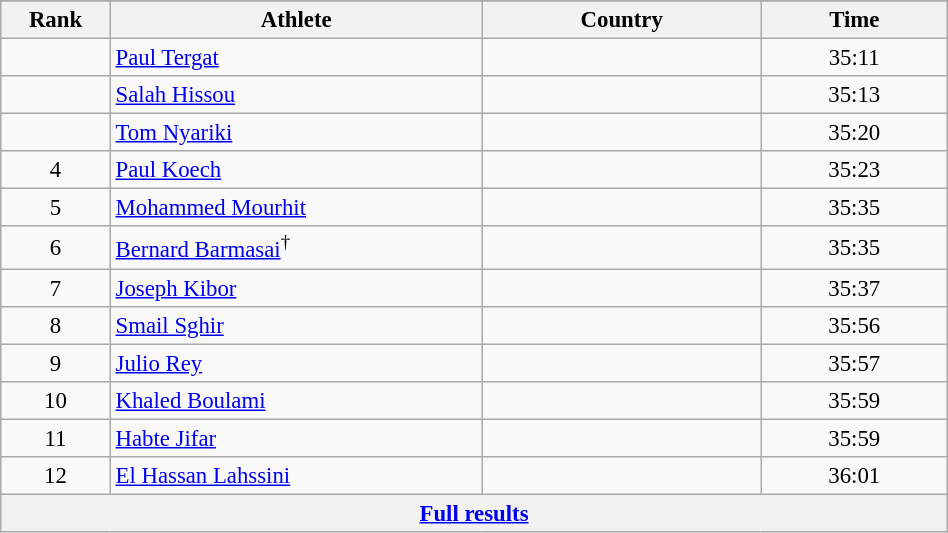<table class="wikitable sortable" style=" text-align:center; font-size:95%;" width="50%">
<tr>
</tr>
<tr>
<th width=5%>Rank</th>
<th width=20%>Athlete</th>
<th width=15%>Country</th>
<th width=10%>Time</th>
</tr>
<tr>
<td align=center></td>
<td align=left><a href='#'>Paul Tergat</a></td>
<td align=left></td>
<td>35:11</td>
</tr>
<tr>
<td align=center></td>
<td align=left><a href='#'>Salah Hissou</a></td>
<td align=left></td>
<td>35:13</td>
</tr>
<tr>
<td align=center></td>
<td align=left><a href='#'>Tom Nyariki</a></td>
<td align=left></td>
<td>35:20</td>
</tr>
<tr>
<td align=center>4</td>
<td align=left><a href='#'>Paul Koech</a></td>
<td align=left></td>
<td>35:23</td>
</tr>
<tr>
<td align=center>5</td>
<td align=left><a href='#'>Mohammed Mourhit</a></td>
<td align=left></td>
<td>35:35</td>
</tr>
<tr>
<td align=center>6</td>
<td align=left><a href='#'>Bernard Barmasai</a><sup>†</sup></td>
<td align=left></td>
<td>35:35</td>
</tr>
<tr>
<td align=center>7</td>
<td align=left><a href='#'>Joseph Kibor</a></td>
<td align=left></td>
<td>35:37</td>
</tr>
<tr>
<td align=center>8</td>
<td align=left><a href='#'>Smail Sghir</a></td>
<td align=left></td>
<td>35:56</td>
</tr>
<tr>
<td align=center>9</td>
<td align=left><a href='#'>Julio Rey</a></td>
<td align=left></td>
<td>35:57</td>
</tr>
<tr>
<td align=center>10</td>
<td align=left><a href='#'>Khaled Boulami</a></td>
<td align=left></td>
<td>35:59</td>
</tr>
<tr>
<td align=center>11</td>
<td align=left><a href='#'>Habte Jifar</a></td>
<td align=left></td>
<td>35:59</td>
</tr>
<tr>
<td align=center>12</td>
<td align=left><a href='#'>El Hassan Lahssini</a></td>
<td align=left></td>
<td>36:01</td>
</tr>
<tr class="sortbottom">
<th colspan=4 align=center><a href='#'>Full results</a></th>
</tr>
</table>
